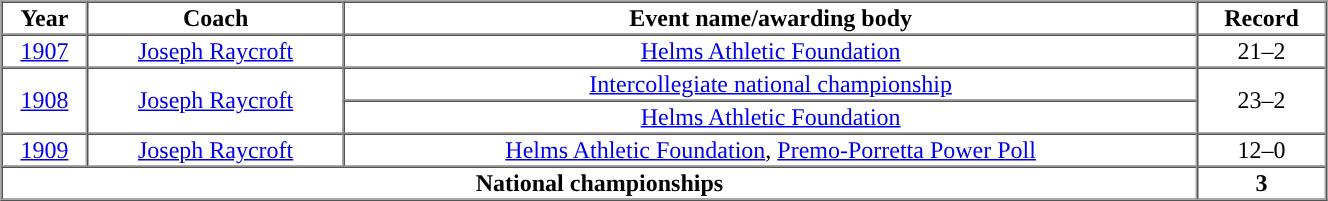<table cellpadding="1" border="1" cellspacing="0" width="70%" style="text-align:center;">
<tr>
<th>Year</th>
<th>Coach</th>
<th>Event name/awarding body</th>
<th>Record</th>
</tr>
<tr>
<td><a href='#'>1907</a></td>
<td><a href='#'>Joseph Raycroft</a></td>
<td><a href='#'>Helms Athletic Foundation</a></td>
<td>21–2</td>
</tr>
<tr>
</tr>
<tr>
<td rowspan="2"><a href='#'>1908</a></td>
<td rowspan="2"><a href='#'>Joseph Raycroft</a></td>
<td><a href='#'>Intercollegiate national championship</a></td>
<td rowspan="2">23–2</td>
</tr>
<tr>
<td><a href='#'>Helms Athletic Foundation</a></td>
</tr>
<tr style="text-align:center; background:#800000; color:white;">
</tr>
<tr>
<td><a href='#'>1909</a></td>
<td><a href='#'>Joseph Raycroft</a></td>
<td><a href='#'>Helms Athletic Foundation</a>, <a href='#'>Premo-Porretta Power Poll</a></td>
<td>12–0</td>
</tr>
<tr>
<td colspan="3"><strong>National championships</strong></td>
<td colspan="1"><strong>3</strong></td>
</tr>
</table>
